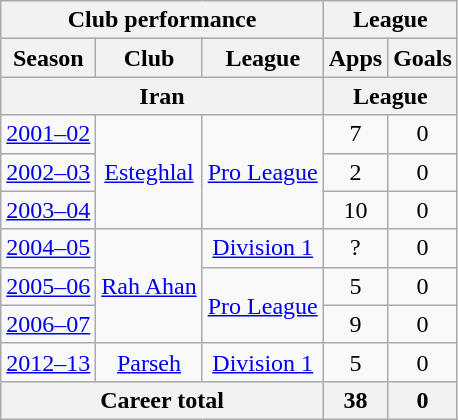<table class="wikitable" style="text-align:center;">
<tr>
<th colspan=3>Club performance</th>
<th colspan=2>League</th>
</tr>
<tr>
<th>Season</th>
<th>Club</th>
<th>League</th>
<th>Apps</th>
<th>Goals</th>
</tr>
<tr>
<th colspan=3>Iran</th>
<th colspan=2>League</th>
</tr>
<tr>
<td><a href='#'>2001–02</a></td>
<td rowspan="3"><a href='#'>Esteghlal</a></td>
<td rowspan="3"><a href='#'>Pro League</a></td>
<td>7</td>
<td>0</td>
</tr>
<tr>
<td><a href='#'>2002–03</a></td>
<td>2</td>
<td>0</td>
</tr>
<tr>
<td><a href='#'>2003–04</a></td>
<td>10</td>
<td>0</td>
</tr>
<tr>
<td><a href='#'>2004–05</a></td>
<td rowspan="3"><a href='#'>Rah Ahan</a></td>
<td rowspan="1"><a href='#'>Division 1</a></td>
<td>?</td>
<td>0</td>
</tr>
<tr>
<td><a href='#'>2005–06</a></td>
<td rowspan="2"><a href='#'>Pro League</a></td>
<td>5</td>
<td>0</td>
</tr>
<tr>
<td><a href='#'>2006–07</a></td>
<td>9</td>
<td>0</td>
</tr>
<tr>
<td><a href='#'>2012–13</a></td>
<td rowspan="1"><a href='#'>Parseh</a></td>
<td rowspan="1"><a href='#'>Division 1</a></td>
<td>5</td>
<td>0</td>
</tr>
<tr>
<th colspan=3>Career total</th>
<th>38</th>
<th>0</th>
</tr>
</table>
